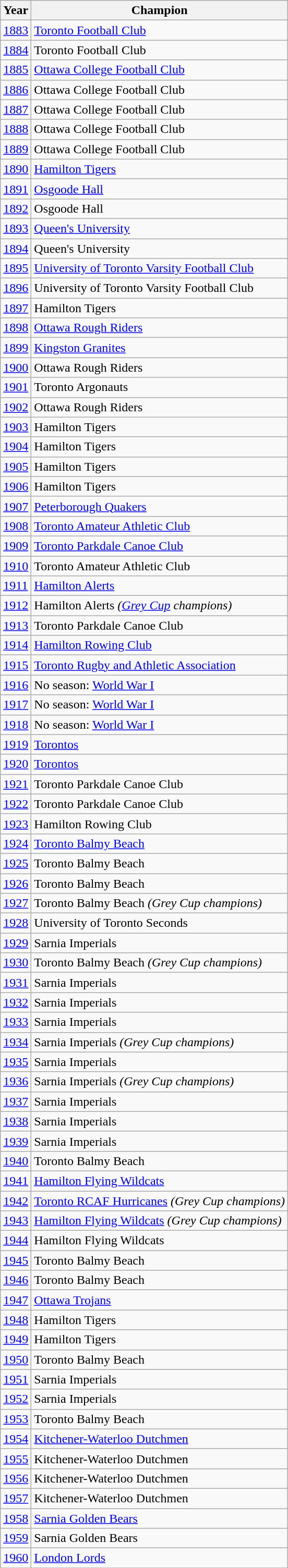<table class="wikitable">
<tr>
<th>Year</th>
<th>Champion</th>
</tr>
<tr>
<td><a href='#'>1883</a></td>
<td><a href='#'>Toronto Football Club</a></td>
</tr>
<tr>
<td><a href='#'>1884</a></td>
<td>Toronto Football Club</td>
</tr>
<tr>
<td><a href='#'>1885</a></td>
<td><a href='#'>Ottawa College Football Club</a></td>
</tr>
<tr>
<td><a href='#'>1886</a></td>
<td>Ottawa College Football Club</td>
</tr>
<tr>
<td><a href='#'>1887</a></td>
<td>Ottawa College Football Club</td>
</tr>
<tr>
<td><a href='#'>1888</a></td>
<td>Ottawa College Football Club</td>
</tr>
<tr>
<td><a href='#'>1889</a></td>
<td>Ottawa College Football Club</td>
</tr>
<tr>
<td><a href='#'>1890</a></td>
<td><a href='#'>Hamilton Tigers</a></td>
</tr>
<tr>
<td><a href='#'>1891</a></td>
<td><a href='#'>Osgoode Hall</a></td>
</tr>
<tr>
<td><a href='#'>1892</a></td>
<td>Osgoode Hall</td>
</tr>
<tr>
<td><a href='#'>1893</a></td>
<td><a href='#'>Queen's University</a></td>
</tr>
<tr>
<td><a href='#'>1894</a></td>
<td>Queen's University</td>
</tr>
<tr>
<td><a href='#'>1895</a></td>
<td><a href='#'>University of Toronto Varsity Football Club</a></td>
</tr>
<tr>
<td><a href='#'>1896</a></td>
<td>University of Toronto Varsity Football Club</td>
</tr>
<tr>
<td><a href='#'>1897</a></td>
<td>Hamilton Tigers</td>
</tr>
<tr>
<td><a href='#'>1898</a></td>
<td><a href='#'>Ottawa Rough Riders</a></td>
</tr>
<tr>
<td><a href='#'>1899</a></td>
<td><a href='#'>Kingston Granites</a></td>
</tr>
<tr>
<td><a href='#'>1900</a></td>
<td>Ottawa Rough Riders</td>
</tr>
<tr>
<td><a href='#'>1901</a></td>
<td>Toronto Argonauts</td>
</tr>
<tr>
<td><a href='#'>1902</a></td>
<td>Ottawa Rough Riders</td>
</tr>
<tr>
<td><a href='#'>1903</a></td>
<td>Hamilton Tigers</td>
</tr>
<tr>
<td><a href='#'>1904</a></td>
<td>Hamilton Tigers</td>
</tr>
<tr>
<td><a href='#'>1905</a></td>
<td>Hamilton Tigers</td>
</tr>
<tr>
<td><a href='#'>1906</a></td>
<td>Hamilton Tigers</td>
</tr>
<tr>
<td><a href='#'>1907</a></td>
<td><a href='#'>Peterborough Quakers</a></td>
</tr>
<tr>
<td><a href='#'>1908</a></td>
<td><a href='#'>Toronto Amateur Athletic Club</a></td>
</tr>
<tr>
<td><a href='#'>1909</a></td>
<td><a href='#'>Toronto Parkdale Canoe Club</a></td>
</tr>
<tr>
<td><a href='#'>1910</a></td>
<td>Toronto Amateur Athletic Club</td>
</tr>
<tr>
<td><a href='#'>1911</a></td>
<td><a href='#'>Hamilton Alerts</a></td>
</tr>
<tr>
<td><a href='#'>1912</a></td>
<td>Hamilton Alerts <em>(<a href='#'>Grey Cup</a> champions)</em></td>
</tr>
<tr>
<td><a href='#'>1913</a></td>
<td>Toronto Parkdale Canoe Club</td>
</tr>
<tr>
<td><a href='#'>1914</a></td>
<td><a href='#'>Hamilton Rowing Club</a></td>
</tr>
<tr>
<td><a href='#'>1915</a></td>
<td><a href='#'>Toronto Rugby and Athletic Association</a></td>
</tr>
<tr>
<td><a href='#'>1916</a></td>
<td>No season: <a href='#'>World War I</a></td>
</tr>
<tr>
<td><a href='#'>1917</a></td>
<td>No season: <a href='#'>World War I</a></td>
</tr>
<tr>
<td><a href='#'>1918</a></td>
<td>No season: <a href='#'>World War I</a></td>
</tr>
<tr>
<td><a href='#'>1919</a></td>
<td><a href='#'>Torontos</a></td>
</tr>
<tr>
<td><a href='#'>1920</a></td>
<td><a href='#'>Torontos</a></td>
</tr>
<tr>
<td><a href='#'>1921</a></td>
<td>Toronto Parkdale Canoe Club</td>
</tr>
<tr>
<td><a href='#'>1922</a></td>
<td>Toronto Parkdale Canoe Club</td>
</tr>
<tr>
<td><a href='#'>1923</a></td>
<td>Hamilton Rowing Club</td>
</tr>
<tr>
<td><a href='#'>1924</a></td>
<td><a href='#'>Toronto Balmy Beach</a></td>
</tr>
<tr>
<td><a href='#'>1925</a></td>
<td>Toronto Balmy Beach</td>
</tr>
<tr>
<td><a href='#'>1926</a></td>
<td>Toronto Balmy Beach</td>
</tr>
<tr>
<td><a href='#'>1927</a></td>
<td>Toronto Balmy Beach <em>(Grey Cup champions)</em></td>
</tr>
<tr>
<td><a href='#'>1928</a></td>
<td>University of Toronto Seconds</td>
</tr>
<tr>
<td><a href='#'>1929</a></td>
<td>Sarnia Imperials</td>
</tr>
<tr>
<td><a href='#'>1930</a></td>
<td>Toronto Balmy Beach <em>(Grey Cup champions)</em></td>
</tr>
<tr>
<td><a href='#'>1931</a></td>
<td>Sarnia Imperials</td>
</tr>
<tr>
<td><a href='#'>1932</a></td>
<td>Sarnia Imperials</td>
</tr>
<tr>
<td><a href='#'>1933</a></td>
<td>Sarnia Imperials</td>
</tr>
<tr>
<td><a href='#'>1934</a></td>
<td>Sarnia Imperials <em>(Grey Cup champions)</em></td>
</tr>
<tr>
<td><a href='#'>1935</a></td>
<td>Sarnia Imperials</td>
</tr>
<tr>
<td><a href='#'>1936</a></td>
<td>Sarnia Imperials <em>(Grey Cup champions)</em></td>
</tr>
<tr>
<td><a href='#'>1937</a></td>
<td>Sarnia Imperials</td>
</tr>
<tr>
<td><a href='#'>1938</a></td>
<td>Sarnia Imperials</td>
</tr>
<tr>
<td><a href='#'>1939</a></td>
<td>Sarnia Imperials</td>
</tr>
<tr>
<td><a href='#'>1940</a></td>
<td>Toronto Balmy Beach</td>
</tr>
<tr>
<td><a href='#'>1941</a></td>
<td><a href='#'>Hamilton Flying Wildcats</a></td>
</tr>
<tr>
<td><a href='#'>1942</a></td>
<td><a href='#'>Toronto RCAF Hurricanes</a> <em>(Grey Cup champions)</em></td>
</tr>
<tr>
<td><a href='#'>1943</a></td>
<td><a href='#'>Hamilton Flying Wildcats</a> <em>(Grey Cup champions)</em></td>
</tr>
<tr>
<td><a href='#'>1944</a></td>
<td>Hamilton Flying Wildcats</td>
</tr>
<tr>
<td><a href='#'>1945</a></td>
<td>Toronto Balmy Beach</td>
</tr>
<tr>
<td><a href='#'>1946</a></td>
<td>Toronto Balmy Beach</td>
</tr>
<tr>
<td><a href='#'>1947</a></td>
<td><a href='#'>Ottawa Trojans</a></td>
</tr>
<tr>
<td><a href='#'>1948</a></td>
<td>Hamilton Tigers</td>
</tr>
<tr>
<td><a href='#'>1949</a></td>
<td>Hamilton Tigers</td>
</tr>
<tr>
<td><a href='#'>1950</a></td>
<td>Toronto Balmy Beach</td>
</tr>
<tr>
<td><a href='#'>1951</a></td>
<td>Sarnia Imperials</td>
</tr>
<tr>
<td><a href='#'>1952</a></td>
<td>Sarnia Imperials</td>
</tr>
<tr>
<td><a href='#'>1953</a></td>
<td>Toronto Balmy Beach</td>
</tr>
<tr>
<td><a href='#'>1954</a></td>
<td><a href='#'>Kitchener-Waterloo Dutchmen</a></td>
</tr>
<tr>
<td><a href='#'>1955</a></td>
<td>Kitchener-Waterloo Dutchmen</td>
</tr>
<tr>
<td><a href='#'>1956</a></td>
<td>Kitchener-Waterloo Dutchmen</td>
</tr>
<tr>
<td><a href='#'>1957</a></td>
<td>Kitchener-Waterloo Dutchmen</td>
</tr>
<tr>
<td><a href='#'>1958</a></td>
<td><a href='#'>Sarnia Golden Bears</a></td>
</tr>
<tr>
<td><a href='#'>1959</a></td>
<td>Sarnia Golden Bears</td>
</tr>
<tr>
<td><a href='#'>1960</a></td>
<td><a href='#'>London Lords</a></td>
</tr>
<tr>
</tr>
</table>
